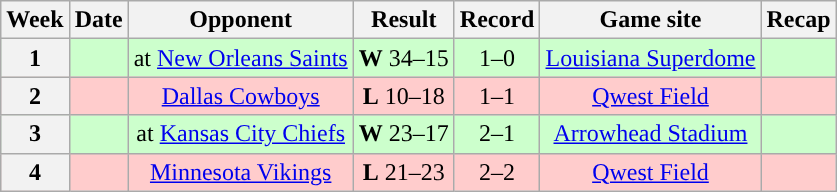<table class="wikitable" style="text-align:center">
<tr>
<th>Week</th>
<th>Date</th>
<th>Opponent</th>
<th>Result</th>
<th>Record</th>
<th>Game site</th>
<th>Recap</th>
</tr>
<tr style="background:#cfc">
<th>1</th>
<td></td>
<td>at <a href='#'>New Orleans Saints</a></td>
<td><strong>W</strong> 34–15</td>
<td>1–0</td>
<td><a href='#'>Louisiana Superdome</a></td>
<td></td>
</tr>
<tr style="background:#fcc">
<th>2</th>
<td></td>
<td><a href='#'>Dallas Cowboys</a></td>
<td><strong>L</strong> 10–18</td>
<td>1–1</td>
<td><a href='#'>Qwest Field</a></td>
<td></td>
</tr>
<tr style="background:#cfc">
<th>3</th>
<td></td>
<td>at <a href='#'>Kansas City Chiefs</a></td>
<td><strong>W</strong> 23–17</td>
<td>2–1</td>
<td><a href='#'>Arrowhead Stadium</a></td>
<td></td>
</tr>
<tr style="background:#fcc">
<th>4</th>
<td></td>
<td><a href='#'>Minnesota Vikings</a></td>
<td><strong>L</strong> 21–23</td>
<td>2–2</td>
<td><a href='#'>Qwest Field</a></td>
<td></td>
</tr>
</table>
